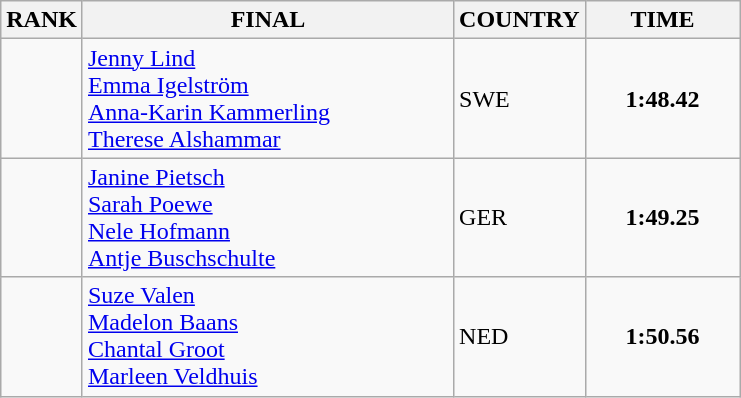<table class="wikitable">
<tr>
<th>RANK</th>
<th align="left" style="width: 15em">FINAL</th>
<th>COUNTRY</th>
<th style="width: 6em">TIME</th>
</tr>
<tr>
<td align="center"></td>
<td><a href='#'>Jenny Lind</a><br><a href='#'>Emma Igelström</a><br><a href='#'>Anna-Karin Kammerling</a><br><a href='#'>Therese Alshammar</a></td>
<td> SWE</td>
<td align="center"><strong>1:48.42</strong></td>
</tr>
<tr>
<td align="center"></td>
<td><a href='#'>Janine Pietsch</a><br><a href='#'>Sarah Poewe</a><br><a href='#'>Nele Hofmann</a><br><a href='#'>Antje Buschschulte</a></td>
<td> GER</td>
<td align="center"><strong>1:49.25</strong></td>
</tr>
<tr>
<td align="center"></td>
<td><a href='#'>Suze Valen</a><br><a href='#'>Madelon Baans</a><br><a href='#'>Chantal Groot</a><br><a href='#'>Marleen Veldhuis</a></td>
<td> NED</td>
<td align="center"><strong>1:50.56</strong></td>
</tr>
</table>
